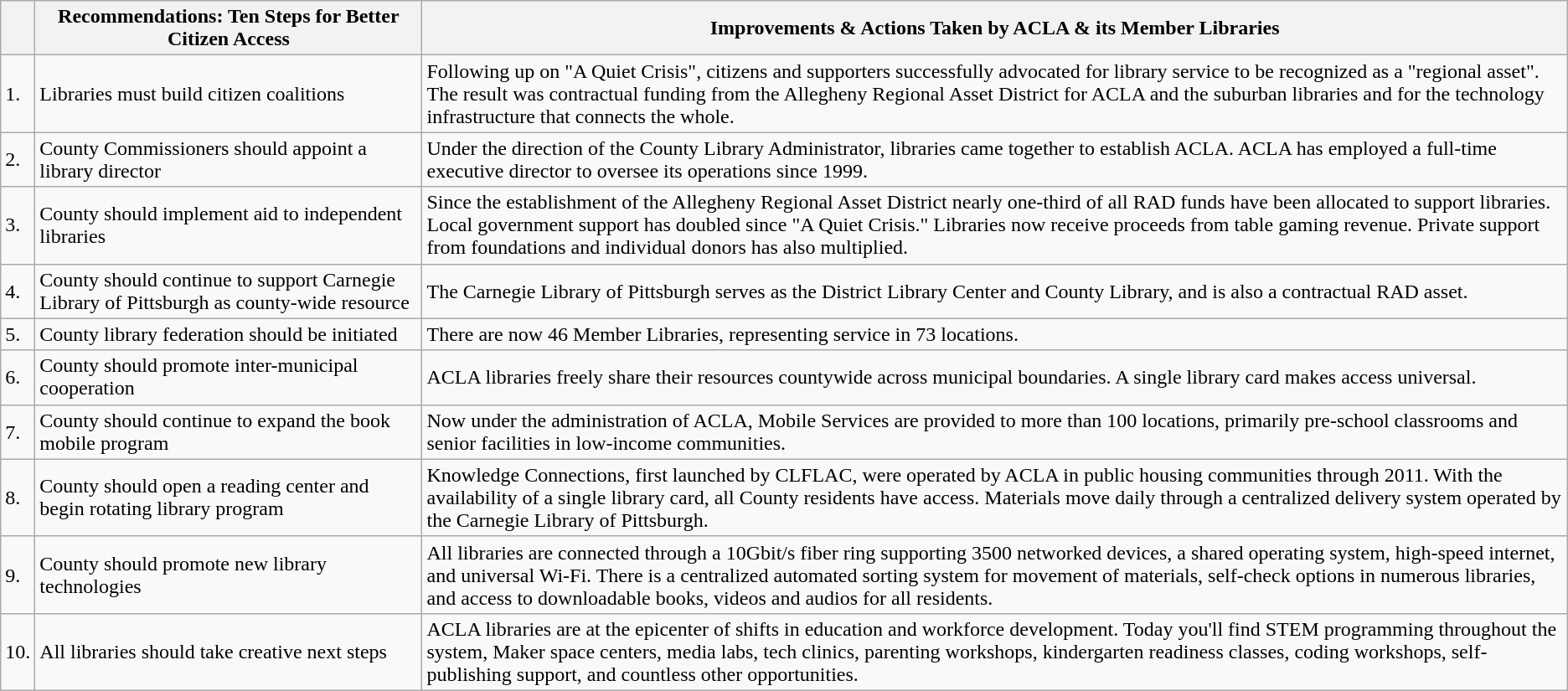<table class="wikitable">
<tr>
<th></th>
<th>Recommendations: Ten Steps for Better Citizen Access</th>
<th>Improvements & Actions Taken by ACLA & its Member Libraries</th>
</tr>
<tr>
<td>1.</td>
<td>Libraries must build citizen coalitions</td>
<td>Following up on "A Quiet Crisis", citizens and supporters successfully advocated for library service to be recognized as a "regional asset". The result was contractual funding from the Allegheny Regional Asset District for ACLA and the suburban libraries and for the technology infrastructure that connects the whole.</td>
</tr>
<tr>
<td>2.</td>
<td>County Commissioners should appoint a library director</td>
<td>Under the direction of the County Library Administrator, libraries came together to establish ACLA. ACLA has employed a full-time executive director to oversee its operations since 1999.</td>
</tr>
<tr>
<td>3.</td>
<td>County should implement aid to independent libraries</td>
<td>Since the establishment of the Allegheny Regional Asset District nearly one-third of all RAD funds have been allocated to support libraries. Local government support has doubled since "A Quiet Crisis."  Libraries now receive proceeds from table gaming revenue. Private support from foundations and individual donors has also multiplied.</td>
</tr>
<tr>
<td>4.</td>
<td>County should continue to support Carnegie Library of Pittsburgh as county-wide resource</td>
<td>The Carnegie Library of Pittsburgh serves as the District Library Center and County Library, and is also a contractual RAD asset.</td>
</tr>
<tr>
<td>5.</td>
<td>County library federation should be initiated</td>
<td>There are now 46 Member Libraries, representing service in 73 locations.</td>
</tr>
<tr>
<td>6.</td>
<td>County should promote inter-municipal cooperation</td>
<td>ACLA libraries freely share their resources countywide across municipal boundaries. A single library card makes access universal.</td>
</tr>
<tr>
<td>7.</td>
<td>County should continue to expand the book mobile program</td>
<td>Now under the administration of ACLA, Mobile Services are provided to more than 100 locations, primarily pre-school classrooms and senior facilities in low-income communities.</td>
</tr>
<tr>
<td>8.</td>
<td>County should open a reading center and begin rotating library program</td>
<td>Knowledge Connections, first launched by CLFLAC, were operated by ACLA in public housing communities through 2011. With the availability of a single library card, all County residents have access. Materials move daily through a centralized delivery system operated by the Carnegie Library of Pittsburgh.</td>
</tr>
<tr>
<td>9.</td>
<td>County should promote new library technologies</td>
<td>All libraries are connected through a 10Gbit/s fiber ring supporting 3500 networked devices, a shared operating system, high-speed internet, and universal Wi-Fi. There is a centralized automated sorting system for movement of materials, self-check options in numerous libraries, and access to downloadable books, videos and audios for all residents.</td>
</tr>
<tr>
<td>10.</td>
<td>All libraries should take creative next steps</td>
<td>ACLA libraries are at the epicenter of shifts in education and workforce development. Today you'll find STEM programming throughout the system, Maker space centers, media labs, tech clinics, parenting workshops, kindergarten readiness classes, coding workshops, self-publishing support, and countless other opportunities.</td>
</tr>
</table>
